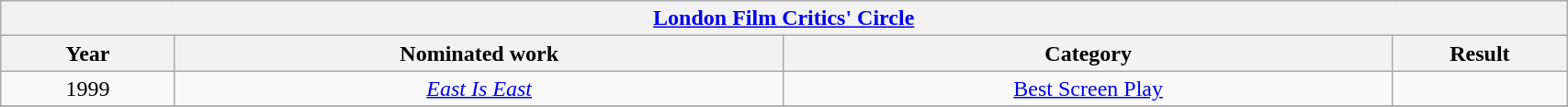<table width="90%" class="wikitable">
<tr>
<th colspan="4" align="center"><a href='#'>London Film Critics' Circle</a></th>
</tr>
<tr>
<th width="10%">Year</th>
<th width="35%">Nominated work</th>
<th width="35%">Category</th>
<th width="10%">Result</th>
</tr>
<tr>
<td align="center">1999</td>
<td align="center"><em><a href='#'>East Is East</a></em></td>
<td align="center"><a href='#'>Best Screen Play</a></td>
<td></td>
</tr>
<tr>
</tr>
</table>
